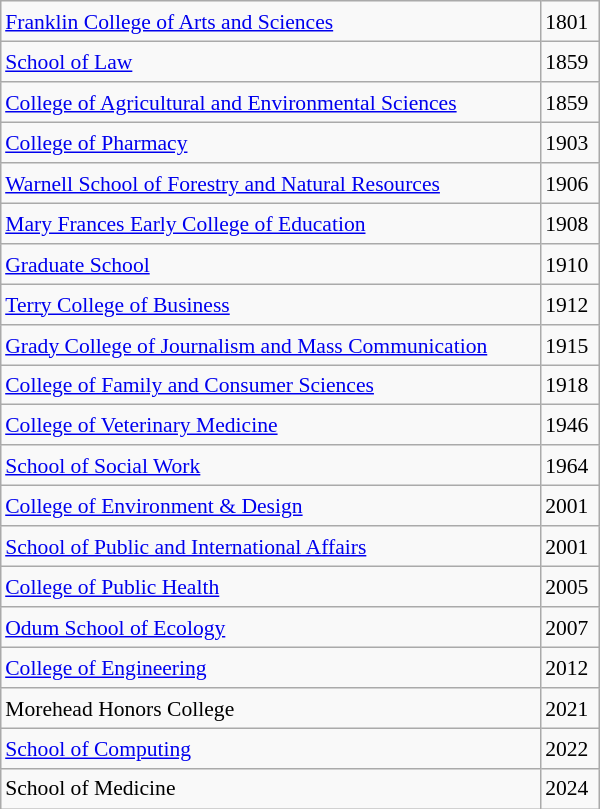<table class="wikitable" style="float:right; margin-right:1em; font-size:90%; line-height:1.4em; width:400px;">
<tr>
<td><a href='#'>Franklin College of Arts and Sciences</a></td>
<td>1801</td>
</tr>
<tr>
<td><a href='#'>School of Law</a></td>
<td>1859</td>
</tr>
<tr>
<td><a href='#'>College of Agricultural and Environmental Sciences</a></td>
<td>1859</td>
</tr>
<tr>
<td><a href='#'>College of Pharmacy</a></td>
<td>1903</td>
</tr>
<tr>
<td><a href='#'>Warnell School of Forestry and Natural Resources</a></td>
<td>1906</td>
</tr>
<tr>
<td><a href='#'> Mary Frances Early College of Education</a></td>
<td>1908</td>
</tr>
<tr>
<td><a href='#'>Graduate School</a></td>
<td>1910</td>
</tr>
<tr>
<td><a href='#'>Terry College of Business</a></td>
<td>1912</td>
</tr>
<tr>
<td><a href='#'>Grady College of Journalism and Mass Communication</a></td>
<td>1915</td>
</tr>
<tr>
<td><a href='#'>College of Family and Consumer Sciences</a></td>
<td>1918</td>
</tr>
<tr>
<td><a href='#'>College of Veterinary Medicine</a></td>
<td>1946</td>
</tr>
<tr>
<td><a href='#'>School of Social Work</a></td>
<td>1964</td>
</tr>
<tr>
<td><a href='#'>College of Environment & Design</a></td>
<td>2001</td>
</tr>
<tr>
<td><a href='#'>School of Public and International Affairs</a></td>
<td>2001</td>
</tr>
<tr>
<td><a href='#'>College of Public Health</a></td>
<td>2005</td>
</tr>
<tr>
<td><a href='#'>Odum School of Ecology</a></td>
<td>2007</td>
</tr>
<tr>
<td><a href='#'>College of Engineering</a></td>
<td>2012</td>
</tr>
<tr>
<td>Morehead Honors College</td>
<td>2021</td>
</tr>
<tr>
<td><a href='#'>School of Computing</a></td>
<td>2022</td>
</tr>
<tr>
<td>School of Medicine</td>
<td>2024</td>
</tr>
</table>
